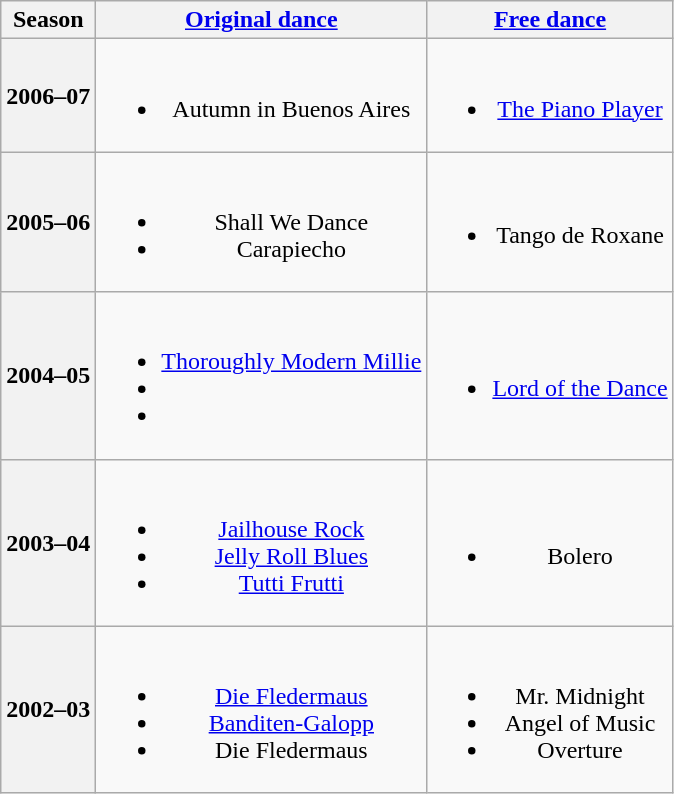<table class="wikitable" style="text-align:center">
<tr>
<th>Season</th>
<th><a href='#'>Original dance</a></th>
<th><a href='#'>Free dance</a></th>
</tr>
<tr>
<th>2006–07 <br> </th>
<td><br><ul><li> Autumn in Buenos Aires</li></ul></td>
<td><br><ul><li><a href='#'>The Piano Player</a> <br></li></ul></td>
</tr>
<tr>
<th>2005–06 <br> </th>
<td><br><ul><li> Shall We Dance</li><li> Carapiecho</li></ul></td>
<td><br><ul><li>Tango de Roxane <br></li></ul></td>
</tr>
<tr>
<th>2004–05 <br> </th>
<td><br><ul><li> <a href='#'>Thoroughly Modern Millie</a></li><li></li><li></li></ul></td>
<td><br><ul><li><a href='#'>Lord of the Dance</a> <br></li></ul></td>
</tr>
<tr>
<th>2003–04 <br> </th>
<td><br><ul><li> <a href='#'>Jailhouse Rock</a></li><li> <a href='#'>Jelly Roll Blues</a> <br></li><li> <a href='#'>Tutti Frutti</a></li></ul></td>
<td><br><ul><li>Bolero <br></li></ul></td>
</tr>
<tr>
<th>2002–03 <br> </th>
<td><br><ul><li> <a href='#'>Die Fledermaus</a> <br></li><li> <a href='#'>Banditen-Galopp</a> <br></li><li> Die Fledermaus <br></li></ul></td>
<td><br><ul><li>Mr. Midnight <br></li><li>Angel of Music <br></li><li>Overture <br></li></ul></td>
</tr>
</table>
